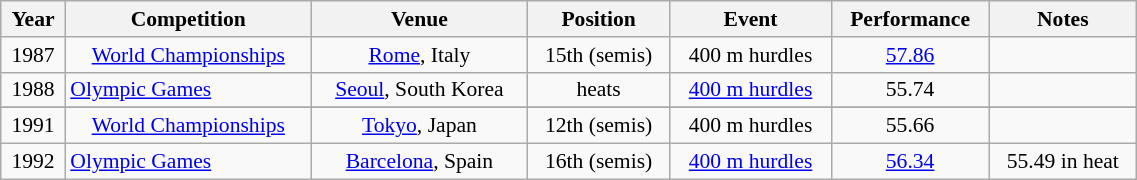<table class="wikitable" width=60% style="font-size:90%; text-align:center;">
<tr>
<th>Year</th>
<th>Competition</th>
<th>Venue</th>
<th>Position</th>
<th>Event</th>
<th>Performance</th>
<th>Notes</th>
</tr>
<tr |>
<td>1987</td>
<td><a href='#'>World Championships</a></td>
<td><a href='#'>Rome</a>, Italy</td>
<td>15th (semis)</td>
<td>400 m hurdles</td>
<td><a href='#'>57.86</a></td>
<td></td>
</tr>
<tr>
<td>1988</td>
<td align=left><a href='#'>Olympic Games</a></td>
<td><a href='#'>Seoul</a>, South Korea</td>
<td>heats</td>
<td><a href='#'>400 m hurdles</a></td>
<td>55.74</td>
<td></td>
</tr>
<tr>
</tr>
<tr>
<td>1991</td>
<td><a href='#'>World Championships</a></td>
<td><a href='#'>Tokyo</a>, Japan</td>
<td>12th (semis)</td>
<td>400 m hurdles</td>
<td>55.66</td>
<td></td>
</tr>
<tr>
<td>1992</td>
<td align=left><a href='#'>Olympic Games</a></td>
<td><a href='#'>Barcelona</a>, Spain</td>
<td>16th (semis)</td>
<td><a href='#'>400 m hurdles</a></td>
<td><a href='#'>56.34</a></td>
<td>55.49 in heat</td>
</tr>
</table>
